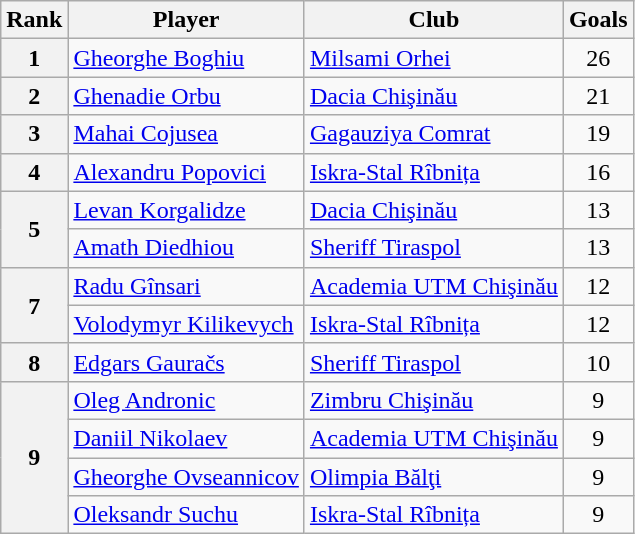<table class="wikitable">
<tr>
<th>Rank</th>
<th>Player</th>
<th>Club</th>
<th>Goals</th>
</tr>
<tr>
<th align=center>1</th>
<td> <a href='#'>Gheorghe Boghiu</a></td>
<td><a href='#'>Milsami Orhei</a></td>
<td align=center>26</td>
</tr>
<tr>
<th align=center>2</th>
<td> <a href='#'>Ghenadie Orbu</a></td>
<td><a href='#'>Dacia Chişinău</a></td>
<td align=center>21</td>
</tr>
<tr>
<th align=center>3</th>
<td> <a href='#'>Mahai Cojusea</a></td>
<td><a href='#'>Gagauziya Comrat</a></td>
<td align=center>19</td>
</tr>
<tr>
<th align=center>4</th>
<td> <a href='#'>Alexandru Popovici</a></td>
<td><a href='#'>Iskra-Stal Rîbnița</a></td>
<td align=center>16</td>
</tr>
<tr>
<th rowspan="2" style="text-align:center;">5</th>
<td> <a href='#'>Levan Korgalidze</a></td>
<td><a href='#'>Dacia Chişinău</a></td>
<td align=center>13</td>
</tr>
<tr>
<td> <a href='#'>Amath Diedhiou</a></td>
<td><a href='#'>Sheriff Tiraspol</a></td>
<td align=center>13</td>
</tr>
<tr>
<th rowspan="2" style="text-align:center;">7</th>
<td> <a href='#'>Radu Gînsari</a></td>
<td><a href='#'>Academia UTM Chişinău</a></td>
<td align=center>12</td>
</tr>
<tr>
<td> <a href='#'>Volodymyr Kilikevych</a></td>
<td><a href='#'>Iskra-Stal Rîbnița</a></td>
<td align=center>12</td>
</tr>
<tr>
<th align=center>8</th>
<td> <a href='#'>Edgars Gauračs</a></td>
<td><a href='#'>Sheriff Tiraspol</a></td>
<td align=center>10</td>
</tr>
<tr>
<th rowspan="4" style="text-align:center;">9</th>
<td> <a href='#'>Oleg Andronic</a></td>
<td><a href='#'>Zimbru Chişinău</a></td>
<td align=center>9</td>
</tr>
<tr>
<td> <a href='#'>Daniil Nikolaev</a></td>
<td><a href='#'>Academia UTM Chişinău</a></td>
<td align=center>9</td>
</tr>
<tr>
<td> <a href='#'>Gheorghe Ovseannicov</a></td>
<td><a href='#'>Olimpia Bălţi</a></td>
<td align=center>9</td>
</tr>
<tr>
<td> <a href='#'>Oleksandr Suchu</a></td>
<td><a href='#'>Iskra-Stal Rîbnița</a></td>
<td align=center>9</td>
</tr>
</table>
